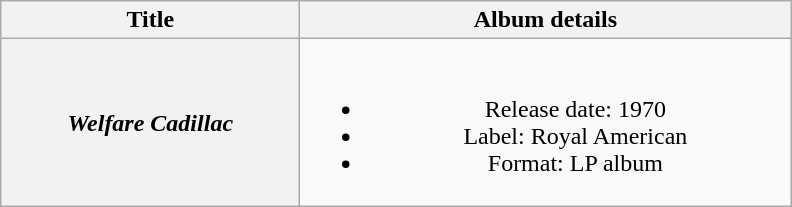<table class="wikitable plainrowheaders" style="text-align:center;">
<tr>
<th style="width:12em;">Title</th>
<th style="width:20em;">Album details</th>
</tr>
<tr>
<th scope="row"><em>Welfare Cadillac</em></th>
<td><br><ul><li>Release date: 1970</li><li>Label: Royal American</li><li>Format: LP album</li></ul></td>
</tr>
</table>
